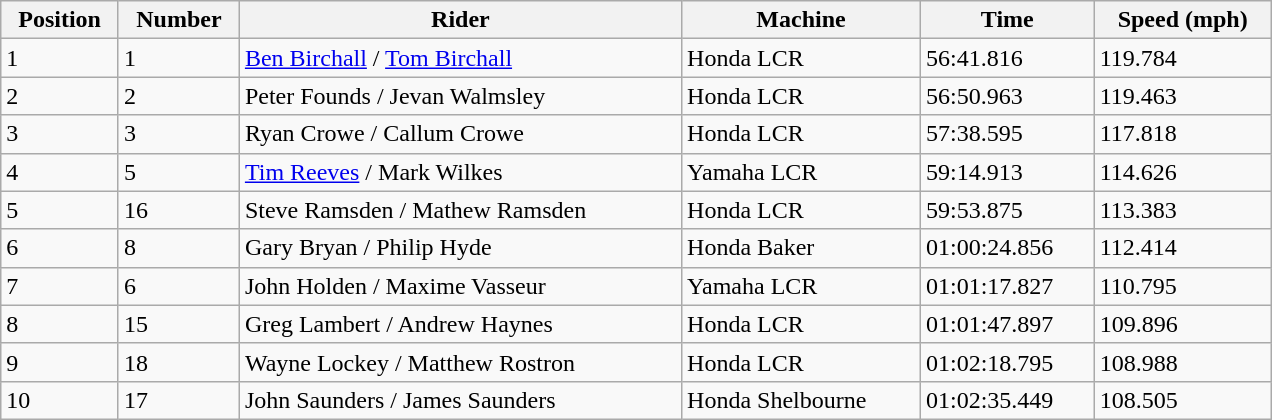<table class="wikitable"  style="width:53em;margin-bottom:0;">
<tr>
<th>Position</th>
<th>Number</th>
<th>Rider</th>
<th>Machine</th>
<th>Time</th>
<th>Speed (mph)</th>
</tr>
<tr>
<td>1</td>
<td>1</td>
<td> <a href='#'>Ben Birchall</a> /  <a href='#'>Tom Birchall</a></td>
<td>Honda LCR</td>
<td>56:41.816</td>
<td>119.784</td>
</tr>
<tr>
<td>2</td>
<td>2</td>
<td> Peter Founds / Jevan Walmsley</td>
<td>Honda LCR</td>
<td>56:50.963</td>
<td>119.463</td>
</tr>
<tr>
<td>3</td>
<td>3</td>
<td> Ryan Crowe /  Callum Crowe</td>
<td>Honda LCR</td>
<td>57:38.595</td>
<td>117.818</td>
</tr>
<tr>
<td>4</td>
<td>5</td>
<td> <a href='#'>Tim Reeves</a> / Mark Wilkes</td>
<td>Yamaha LCR</td>
<td>59:14.913</td>
<td>114.626</td>
</tr>
<tr>
<td>5</td>
<td>16</td>
<td>Steve Ramsden / Mathew Ramsden</td>
<td>Honda LCR</td>
<td>59:53.875</td>
<td>113.383</td>
</tr>
<tr>
<td>6</td>
<td>8</td>
<td> Gary Bryan / Philip Hyde</td>
<td>Honda Baker</td>
<td>01:00:24.856</td>
<td>112.414</td>
</tr>
<tr>
<td>7</td>
<td>6</td>
<td> John Holden /  Maxime Vasseur</td>
<td>Yamaha LCR</td>
<td>01:01:17.827</td>
<td>110.795</td>
</tr>
<tr>
<td>8</td>
<td>15</td>
<td> Greg Lambert /  Andrew Haynes</td>
<td>Honda LCR</td>
<td>01:01:47.897</td>
<td>109.896</td>
</tr>
<tr>
<td>9</td>
<td>18</td>
<td>Wayne Lockey / Matthew Rostron</td>
<td>Honda LCR</td>
<td>01:02:18.795</td>
<td>108.988</td>
</tr>
<tr>
<td>10</td>
<td>17</td>
<td>John Saunders / James Saunders</td>
<td>Honda Shelbourne</td>
<td>01:02:35.449</td>
<td>108.505</td>
</tr>
</table>
